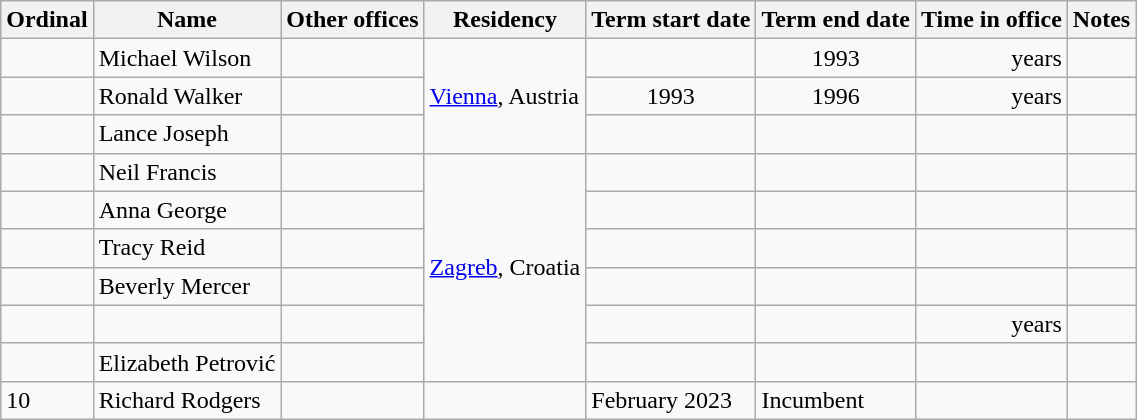<table class='wikitable sortable'>
<tr>
<th>Ordinal</th>
<th>Name</th>
<th>Other offices</th>
<th>Residency</th>
<th>Term start date</th>
<th>Term end date</th>
<th>Time in office</th>
<th>Notes</th>
</tr>
<tr>
<td align=center></td>
<td>Michael Wilson</td>
<td></td>
<td rowspan=3><a href='#'>Vienna</a>, Austria</td>
<td align=center></td>
<td align=center>1993</td>
<td align=right> years</td>
<td></td>
</tr>
<tr>
<td align=center></td>
<td>Ronald Walker</td>
<td></td>
<td align=center>1993</td>
<td align=center>1996</td>
<td align=right> years</td>
<td></td>
</tr>
<tr>
<td align=center></td>
<td>Lance Joseph</td>
<td></td>
<td align=center></td>
<td align=center></td>
<td align=right></td>
<td></td>
</tr>
<tr>
<td align=center></td>
<td>Neil Francis</td>
<td></td>
<td rowspan=6><a href='#'>Zagreb</a>, Croatia</td>
<td align=center></td>
<td align=center></td>
<td align=right></td>
<td></td>
</tr>
<tr>
<td align=center></td>
<td>Anna George</td>
<td></td>
<td align=center></td>
<td align=center></td>
<td align=right></td>
<td></td>
</tr>
<tr>
<td align=center></td>
<td>Tracy Reid</td>
<td></td>
<td align=center></td>
<td align=center></td>
<td align=right></td>
<td></td>
</tr>
<tr>
<td align=center></td>
<td>Beverly Mercer</td>
<td></td>
<td align=center></td>
<td align=center></td>
<td align=right></td>
<td></td>
</tr>
<tr>
<td align=center></td>
<td> </td>
<td></td>
<td align=center></td>
<td align=center></td>
<td align=right> years</td>
<td></td>
</tr>
<tr>
<td align=center></td>
<td>Elizabeth Petrović</td>
<td></td>
<td align=center></td>
<td align=center></td>
<td align=right><strong></strong></td>
<td></td>
</tr>
<tr>
<td>10</td>
<td>Richard Rodgers</td>
<td></td>
<td></td>
<td>February 2023</td>
<td>Incumbent</td>
<td></td>
<td></td>
</tr>
</table>
